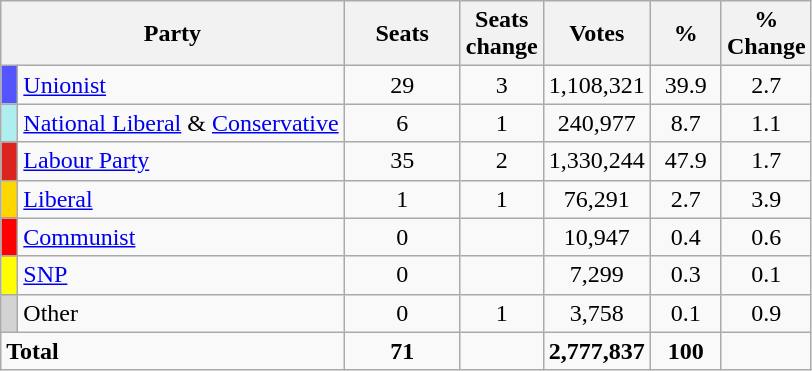<table class="wikitable sortable">
<tr>
<th style="width:200px" colspan=3>Party</th>
<th style="width:70px;">Seats</th>
<th style="width:40px;">Seats change</th>
<th style="width:40px;">Votes</th>
<th style="width:40px;">%</th>
<th style="width:40px;">% Change</th>
</tr>
<tr>
<td style="background-color:#5555FF"> </td>
<td colspan=2><a href='#'>Unionist</a></td>
<td align="center">29</td>
<td align="center"> 3</td>
<td align="center">1,108,321</td>
<td align="center">39.9</td>
<td align="center"> 2.7</td>
</tr>
<tr>
<td style="background-color:#AFEEEE"> </td>
<td colspan=2><a href='#'>National Liberal</a> & <a href='#'>Conservative</a></td>
<td align="center">6</td>
<td align="center"> 1</td>
<td align="center">240,977</td>
<td align="center">8.7</td>
<td align="center"> 1.1</td>
</tr>
<tr>
<td style="background-color:#DC241f"> </td>
<td colspan=2><a href='#'>Labour Party</a></td>
<td align=center>35</td>
<td align=center> 2</td>
<td align=center>1,330,244</td>
<td align=center>47.9</td>
<td align=center> 1.7</td>
</tr>
<tr>
<td style="background-color:#FFD700"> </td>
<td colspan=2><a href='#'>Liberal</a></td>
<td align=center>1</td>
<td align=center> 1</td>
<td align=center>76,291</td>
<td align=center>2.7</td>
<td align=center> 3.9</td>
</tr>
<tr>
<td style="background-color:#FF0000"> </td>
<td colspan=2><a href='#'>Communist</a></td>
<td align=center>0</td>
<td align=center></td>
<td align=center>10,947</td>
<td align=center>0.4</td>
<td align=center> 0.6</td>
</tr>
<tr>
<td style="background-color:#FFFF00"> </td>
<td colspan=2><a href='#'>SNP</a></td>
<td align=center>0</td>
<td align=center></td>
<td align=center>7,299</td>
<td align=center>0.3</td>
<td align=center> 0.1</td>
</tr>
<tr>
<td style="background-color:#D3D3D3"> </td>
<td colspan=2>Other</td>
<td align=center>0</td>
<td align=center> 1</td>
<td align=center>3,758</td>
<td align=center>0.1</td>
<td align=center> 0.9</td>
</tr>
<tr>
<td colspan=3><strong>Total</strong></td>
<td align=center><strong>71</strong></td>
<td align=center></td>
<td align=center><strong>2,777,837</strong></td>
<td align=center><strong>100</strong></td>
<td align=center></td>
</tr>
</table>
